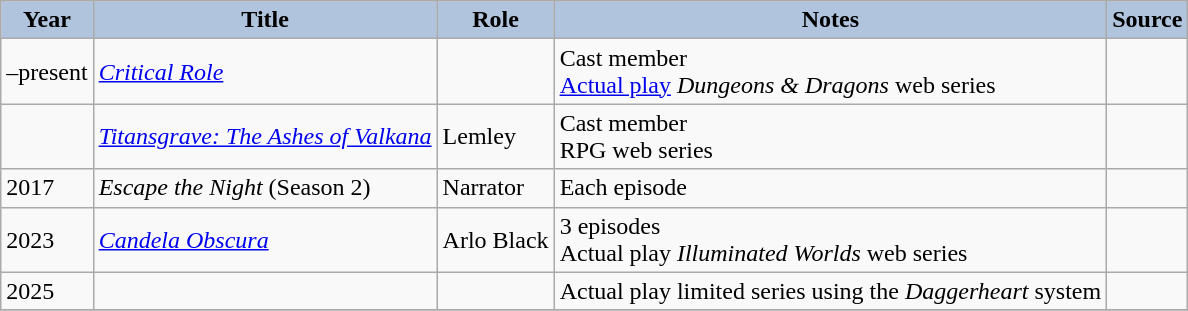<table class="wikitable sortable plainrowheaders">
<tr>
<th style="background:#b0c4de;">Year</th>
<th style="background:#b0c4de;">Title</th>
<th style="background:#b0c4de;">Role</th>
<th style="background:#b0c4de;">Notes</th>
<th style="background:#b0c4de;">Source</th>
</tr>
<tr>
<td>–present</td>
<td><em><a href='#'>Critical Role</a></em></td>
<td></td>
<td>Cast member<br><a href='#'>Actual play</a> <em>Dungeons & Dragons</em> web series</td>
<td></td>
</tr>
<tr>
<td></td>
<td><em><a href='#'>Titansgrave: The Ashes of Valkana</a></em></td>
<td>Lemley</td>
<td>Cast member<br>RPG web series</td>
<td></td>
</tr>
<tr>
<td>2017</td>
<td><em>Escape the Night</em> (Season 2)</td>
<td>Narrator</td>
<td>Each episode</td>
<td></td>
</tr>
<tr>
<td>2023</td>
<td><em><a href='#'>Candela Obscura</a></em></td>
<td>Arlo Black</td>
<td>3 episodes<br>Actual play <em>Illuminated Worlds</em> web series</td>
<td></td>
</tr>
<tr>
<td>2025</td>
<td></td>
<td></td>
<td>Actual play limited series using the <em>Daggerheart</em> system</td>
<td></td>
</tr>
<tr>
</tr>
</table>
